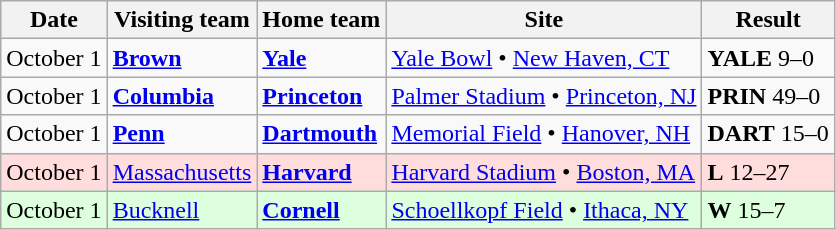<table class="wikitable">
<tr>
<th>Date</th>
<th>Visiting team</th>
<th>Home team</th>
<th>Site</th>
<th>Result</th>
</tr>
<tr>
<td>October 1</td>
<td><strong><a href='#'>Brown</a></strong></td>
<td><strong><a href='#'>Yale</a></strong></td>
<td><a href='#'>Yale Bowl</a> • <a href='#'>New Haven, CT</a></td>
<td><strong>YALE</strong> 9–0</td>
</tr>
<tr>
<td>October 1</td>
<td><strong><a href='#'>Columbia</a></strong></td>
<td><strong><a href='#'>Princeton</a></strong></td>
<td><a href='#'>Palmer Stadium</a> • <a href='#'>Princeton, NJ</a></td>
<td><strong>PRIN</strong> 49–0</td>
</tr>
<tr>
<td>October 1</td>
<td><strong><a href='#'>Penn</a></strong></td>
<td><strong><a href='#'>Dartmouth</a></strong></td>
<td><a href='#'>Memorial Field</a> • <a href='#'>Hanover, NH</a></td>
<td><strong>DART</strong> 15–0</td>
</tr>
<tr style="background:#FFDDDD;">
<td>October 1</td>
<td><a href='#'>Massachusetts</a></td>
<td><strong><a href='#'>Harvard</a></strong></td>
<td><a href='#'>Harvard Stadium</a> • <a href='#'>Boston, MA</a></td>
<td><strong>L</strong> 12–27</td>
</tr>
<tr style="background:#DDFFDD;">
<td>October 1</td>
<td><a href='#'>Bucknell</a></td>
<td><strong><a href='#'>Cornell</a></strong></td>
<td><a href='#'>Schoellkopf Field</a> • <a href='#'>Ithaca, NY</a></td>
<td><strong>W</strong> 15–7</td>
</tr>
</table>
